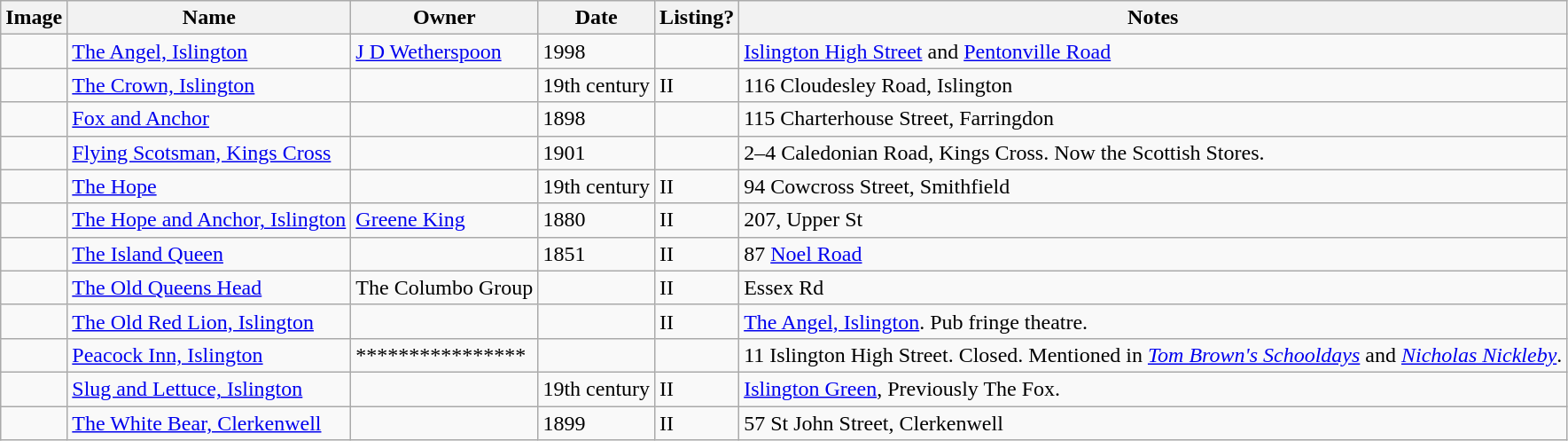<table class="wikitable sortable">
<tr>
<th>Image</th>
<th>Name</th>
<th>Owner</th>
<th>Date</th>
<th>Listing?</th>
<th>Notes</th>
</tr>
<tr>
<td></td>
<td><a href='#'>The Angel, Islington</a></td>
<td><a href='#'>J D Wetherspoon</a></td>
<td>1998</td>
<td></td>
<td><a href='#'>Islington High Street</a> and <a href='#'>Pentonville Road</a></td>
</tr>
<tr>
<td></td>
<td><a href='#'>The Crown, Islington</a></td>
<td></td>
<td>19th century</td>
<td>II</td>
<td>116 Cloudesley Road, Islington</td>
</tr>
<tr>
<td></td>
<td><a href='#'>Fox and Anchor</a></td>
<td></td>
<td>1898</td>
<td></td>
<td>115 Charterhouse Street, Farringdon</td>
</tr>
<tr>
<td></td>
<td><a href='#'>Flying Scotsman, Kings Cross</a></td>
<td></td>
<td>1901</td>
<td></td>
<td>2–4 Caledonian Road, Kings Cross. Now the Scottish Stores.</td>
</tr>
<tr>
<td></td>
<td><a href='#'>The Hope</a></td>
<td></td>
<td>19th century</td>
<td>II</td>
<td>94 Cowcross Street, Smithfield</td>
</tr>
<tr>
<td></td>
<td><a href='#'>The Hope and Anchor, Islington</a></td>
<td><a href='#'>Greene King</a></td>
<td>1880</td>
<td>II</td>
<td>207, Upper St</td>
</tr>
<tr>
<td></td>
<td><a href='#'>The Island Queen</a></td>
<td></td>
<td>1851</td>
<td>II</td>
<td>87 <a href='#'>Noel Road</a></td>
</tr>
<tr>
<td></td>
<td><a href='#'>The Old Queens Head</a></td>
<td>The Columbo Group</td>
<td></td>
<td>II</td>
<td>Essex Rd</td>
</tr>
<tr>
<td></td>
<td><a href='#'>The Old Red Lion, Islington</a></td>
<td></td>
<td></td>
<td>II</td>
<td><a href='#'>The Angel, Islington</a>. Pub fringe theatre.</td>
</tr>
<tr>
<td></td>
<td><a href='#'>Peacock Inn, Islington</a></td>
<td>****************</td>
<td></td>
<td></td>
<td>11 Islington High Street. Closed. Mentioned in <em><a href='#'>Tom Brown's Schooldays</a></em> and <em><a href='#'>Nicholas Nickleby</a></em>.</td>
</tr>
<tr>
<td></td>
<td><a href='#'>Slug and Lettuce, Islington</a></td>
<td></td>
<td>19th century</td>
<td>II</td>
<td><a href='#'>Islington Green</a>, Previously The Fox.</td>
</tr>
<tr>
<td></td>
<td><a href='#'>The White Bear, Clerkenwell</a></td>
<td></td>
<td>1899</td>
<td>II</td>
<td>57 St John Street, Clerkenwell</td>
</tr>
</table>
